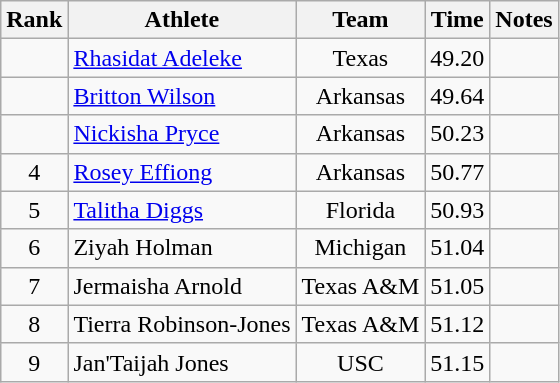<table class="wikitable sortable" style="text-align:center">
<tr>
<th>Rank</th>
<th>Athlete</th>
<th>Team</th>
<th>Time</th>
<th>Notes</th>
</tr>
<tr>
<td></td>
<td align=left> <a href='#'>Rhasidat Adeleke</a></td>
<td>Texas</td>
<td>49.20</td>
<td></td>
</tr>
<tr>
<td></td>
<td align=left> <a href='#'>Britton Wilson</a></td>
<td>Arkansas</td>
<td>49.64</td>
<td></td>
</tr>
<tr>
<td></td>
<td align=left> <a href='#'>Nickisha Pryce</a></td>
<td>Arkansas</td>
<td>50.23</td>
<td></td>
</tr>
<tr>
<td>4</td>
<td align=left> <a href='#'>Rosey Effiong</a></td>
<td>Arkansas</td>
<td>50.77</td>
<td></td>
</tr>
<tr>
<td>5</td>
<td align=left> <a href='#'>Talitha Diggs</a></td>
<td>Florida</td>
<td>50.93</td>
<td></td>
</tr>
<tr>
<td>6</td>
<td align=left> Ziyah Holman</td>
<td>Michigan</td>
<td>51.04</td>
<td></td>
</tr>
<tr>
<td>7</td>
<td align=left> Jermaisha Arnold</td>
<td>Texas A&M</td>
<td>51.05</td>
<td></td>
</tr>
<tr>
<td>8</td>
<td align=left> Tierra Robinson-Jones</td>
<td>Texas A&M</td>
<td>51.12</td>
<td></td>
</tr>
<tr>
<td>9</td>
<td align=left> Jan'Taijah Jones</td>
<td>USC</td>
<td>51.15</td>
<td></td>
</tr>
</table>
